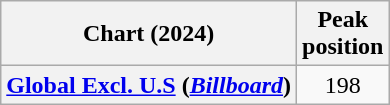<table class="wikitable plainrowheaders" style="text-align:center">
<tr>
<th scope="col">Chart (2024)</th>
<th scope="col">Peak<br>position</th>
</tr>
<tr>
<th scope="row"><a href='#'>Global Excl. U.S</a> (<em><a href='#'>Billboard</a></em>)</th>
<td>198</td>
</tr>
</table>
